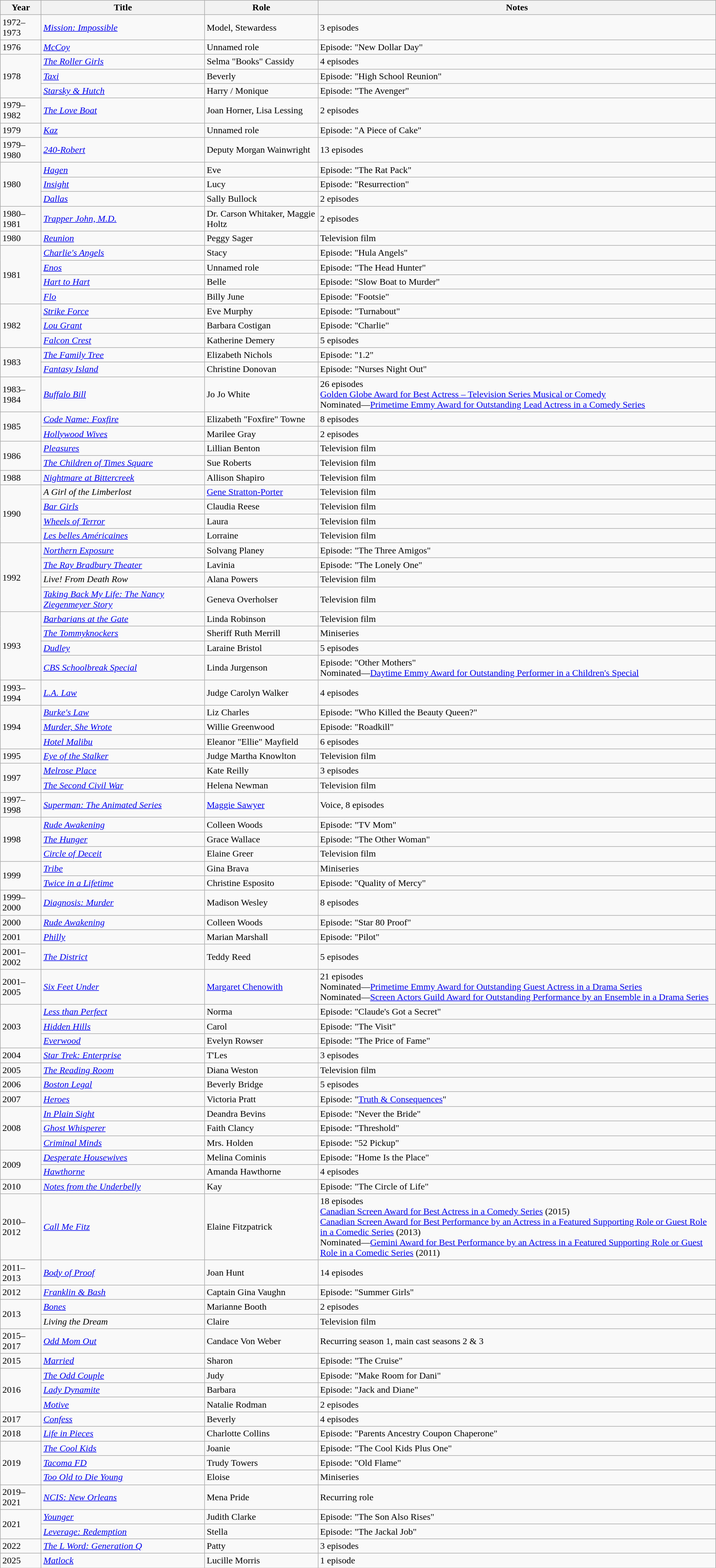<table class="wikitable sortable">
<tr>
<th>Year</th>
<th>Title</th>
<th>Role</th>
<th class="unsortable">Notes</th>
</tr>
<tr>
<td>1972–1973</td>
<td><em><a href='#'>Mission: Impossible</a></em></td>
<td>Model, Stewardess</td>
<td>3 episodes</td>
</tr>
<tr>
<td>1976</td>
<td><em><a href='#'>McCoy</a></em></td>
<td>Unnamed role</td>
<td>Episode: "New Dollar Day"</td>
</tr>
<tr>
<td rowspan="3" scope="row">1978</td>
<td><em><a href='#'>The Roller Girls</a></em></td>
<td>Selma "Books" Cassidy</td>
<td>4 episodes</td>
</tr>
<tr>
<td><em><a href='#'>Taxi</a></em></td>
<td>Beverly</td>
<td>Episode: "High School Reunion"</td>
</tr>
<tr>
<td><em><a href='#'>Starsky & Hutch</a></em></td>
<td>Harry / Monique</td>
<td>Episode: "The Avenger"</td>
</tr>
<tr>
<td>1979–1982</td>
<td><em><a href='#'>The Love Boat</a></em></td>
<td>Joan Horner, Lisa Lessing</td>
<td>2 episodes</td>
</tr>
<tr>
<td>1979</td>
<td><em><a href='#'>Kaz</a></em></td>
<td>Unnamed role</td>
<td>Episode: "A Piece of Cake"</td>
</tr>
<tr>
<td>1979–1980</td>
<td><em><a href='#'>240-Robert</a></em></td>
<td>Deputy Morgan Wainwright</td>
<td>13 episodes</td>
</tr>
<tr>
<td rowspan="3" scope="row">1980</td>
<td><em><a href='#'>Hagen</a></em></td>
<td>Eve</td>
<td>Episode: "The Rat Pack"</td>
</tr>
<tr>
<td><em><a href='#'>Insight</a></em></td>
<td>Lucy</td>
<td>Episode: "Resurrection"</td>
</tr>
<tr>
<td><em><a href='#'>Dallas</a></em></td>
<td>Sally Bullock</td>
<td>2 episodes</td>
</tr>
<tr>
<td>1980–1981</td>
<td><em><a href='#'>Trapper John, M.D.</a></em></td>
<td>Dr. Carson Whitaker, Maggie Holtz</td>
<td>2 episodes</td>
</tr>
<tr>
<td>1980</td>
<td><em><a href='#'>Reunion</a></em></td>
<td>Peggy Sager</td>
<td>Television film</td>
</tr>
<tr>
<td rowspan="4" scope="row">1981</td>
<td><em><a href='#'>Charlie's Angels</a></em></td>
<td>Stacy</td>
<td>Episode: "Hula Angels"</td>
</tr>
<tr>
<td><em><a href='#'>Enos</a></em></td>
<td>Unnamed role</td>
<td>Episode: "The Head Hunter"</td>
</tr>
<tr>
<td><em><a href='#'>Hart to Hart</a></em></td>
<td>Belle</td>
<td>Episode: "Slow Boat to Murder"</td>
</tr>
<tr>
<td><em><a href='#'>Flo</a></em></td>
<td>Billy June</td>
<td>Episode: "Footsie"</td>
</tr>
<tr>
<td rowspan="3" scope="row">1982</td>
<td><em><a href='#'>Strike Force</a></em></td>
<td>Eve Murphy</td>
<td>Episode: "Turnabout"</td>
</tr>
<tr>
<td><em><a href='#'>Lou Grant</a></em></td>
<td>Barbara Costigan</td>
<td>Episode: "Charlie"</td>
</tr>
<tr>
<td><em><a href='#'>Falcon Crest</a></em></td>
<td>Katherine Demery</td>
<td>5 episodes</td>
</tr>
<tr>
<td rowspan="2" scope="row">1983</td>
<td><em><a href='#'>The Family Tree</a></em></td>
<td>Elizabeth Nichols</td>
<td>Episode: "1.2"</td>
</tr>
<tr>
<td><em><a href='#'>Fantasy Island</a></em></td>
<td>Christine Donovan</td>
<td>Episode: "Nurses Night Out"</td>
</tr>
<tr>
<td>1983–1984</td>
<td><em><a href='#'>Buffalo Bill</a></em></td>
<td>Jo Jo White</td>
<td>26 episodes<br><a href='#'>Golden Globe Award for Best Actress – Television Series Musical or Comedy</a><br>Nominated—<a href='#'>Primetime Emmy Award for Outstanding Lead Actress in a Comedy Series</a></td>
</tr>
<tr>
<td rowspan="2" scope="row">1985</td>
<td><em><a href='#'>Code Name: Foxfire</a></em></td>
<td>Elizabeth "Foxfire" Towne</td>
<td>8 episodes</td>
</tr>
<tr>
<td><em><a href='#'>Hollywood Wives</a></em></td>
<td>Marilee Gray</td>
<td>2 episodes</td>
</tr>
<tr>
<td rowspan="2" scope="row">1986</td>
<td><em><a href='#'>Pleasures</a></em></td>
<td>Lillian Benton</td>
<td>Television film</td>
</tr>
<tr>
<td><em><a href='#'>The Children of Times Square</a></em></td>
<td>Sue Roberts</td>
<td>Television film</td>
</tr>
<tr>
<td>1988</td>
<td><em><a href='#'>Nightmare at Bittercreek</a></em></td>
<td>Allison Shapiro</td>
<td>Television film</td>
</tr>
<tr>
<td rowspan="4" scope="row">1990</td>
<td><em>A Girl of the Limberlost</em></td>
<td><a href='#'>Gene Stratton-Porter</a></td>
<td>Television film</td>
</tr>
<tr>
<td><em><a href='#'>Bar Girls</a></em></td>
<td>Claudia Reese</td>
<td>Television film</td>
</tr>
<tr>
<td><em><a href='#'>Wheels of Terror</a></em></td>
<td>Laura</td>
<td>Television film</td>
</tr>
<tr>
<td><em><a href='#'>Les belles Américaines</a></em></td>
<td>Lorraine</td>
<td>Television film</td>
</tr>
<tr>
<td rowspan="4" scope="row">1992</td>
<td><em><a href='#'>Northern Exposure</a></em></td>
<td>Solvang Planey</td>
<td>Episode: "The Three Amigos"</td>
</tr>
<tr>
<td><em><a href='#'>The Ray Bradbury Theater</a></em></td>
<td>Lavinia</td>
<td>Episode: "The Lonely One"</td>
</tr>
<tr>
<td><em>Live! From Death Row</em></td>
<td>Alana Powers</td>
<td>Television film</td>
</tr>
<tr>
<td><em><a href='#'>Taking Back My Life: The Nancy Ziegenmeyer Story</a></em></td>
<td>Geneva Overholser</td>
<td>Television film</td>
</tr>
<tr>
<td rowspan="4" scope="row">1993</td>
<td><em><a href='#'>Barbarians at the Gate</a></em></td>
<td>Linda Robinson</td>
<td>Television film</td>
</tr>
<tr>
<td><em><a href='#'>The Tommyknockers</a></em></td>
<td>Sheriff Ruth Merrill</td>
<td>Miniseries</td>
</tr>
<tr>
<td><em><a href='#'>Dudley</a></em></td>
<td>Laraine Bristol</td>
<td>5 episodes</td>
</tr>
<tr>
<td><em><a href='#'>CBS Schoolbreak Special</a></em></td>
<td>Linda Jurgenson</td>
<td>Episode: "Other Mothers"<br>Nominated—<a href='#'>Daytime Emmy Award for Outstanding Performer in a Children's Special</a></td>
</tr>
<tr>
<td>1993–1994</td>
<td><em><a href='#'>L.A. Law</a></em></td>
<td>Judge Carolyn Walker</td>
<td>4 episodes</td>
</tr>
<tr>
<td rowspan="3" scope="row">1994</td>
<td><em><a href='#'>Burke's Law</a></em></td>
<td>Liz Charles</td>
<td>Episode: "Who Killed the Beauty Queen?"</td>
</tr>
<tr>
<td><em><a href='#'>Murder, She Wrote</a></em></td>
<td>Willie Greenwood</td>
<td>Episode: "Roadkill"</td>
</tr>
<tr>
<td><em><a href='#'>Hotel Malibu</a></em></td>
<td>Eleanor "Ellie" Mayfield</td>
<td>6 episodes</td>
</tr>
<tr>
<td>1995</td>
<td><em><a href='#'>Eye of the Stalker</a></em></td>
<td>Judge Martha Knowlton</td>
<td>Television film</td>
</tr>
<tr>
<td rowspan="2" scope="row">1997</td>
<td><em><a href='#'>Melrose Place</a></em></td>
<td>Kate Reilly</td>
<td>3 episodes</td>
</tr>
<tr>
<td><em><a href='#'>The Second Civil War</a></em></td>
<td>Helena Newman</td>
<td>Television film</td>
</tr>
<tr>
<td>1997–1998</td>
<td><em><a href='#'>Superman: The Animated Series</a></em></td>
<td><a href='#'>Maggie Sawyer</a></td>
<td>Voice, 8 episodes</td>
</tr>
<tr>
<td rowspan="3" scope="row">1998</td>
<td><em><a href='#'>Rude Awakening</a></em></td>
<td>Colleen Woods</td>
<td>Episode: "TV Mom"</td>
</tr>
<tr>
<td><em><a href='#'>The Hunger</a></em></td>
<td>Grace Wallace</td>
<td>Episode: "The Other Woman"</td>
</tr>
<tr>
<td><em><a href='#'>Circle of Deceit</a></em></td>
<td>Elaine Greer</td>
<td>Television film</td>
</tr>
<tr>
<td rowspan="2" scope="row">1999</td>
<td><em><a href='#'>Tribe</a></em></td>
<td>Gina Brava</td>
<td>Miniseries</td>
</tr>
<tr>
<td><em><a href='#'>Twice in a Lifetime</a></em></td>
<td>Christine Esposito</td>
<td>Episode: "Quality of Mercy"</td>
</tr>
<tr>
<td>1999–2000</td>
<td><em><a href='#'>Diagnosis: Murder</a></em></td>
<td>Madison Wesley</td>
<td>8 episodes</td>
</tr>
<tr>
<td>2000</td>
<td><em><a href='#'>Rude Awakening</a></em></td>
<td>Colleen Woods</td>
<td>Episode: "Star 80 Proof"</td>
</tr>
<tr>
<td>2001</td>
<td><em><a href='#'>Philly</a></em></td>
<td>Marian Marshall</td>
<td>Episode: "Pilot"</td>
</tr>
<tr>
<td>2001–2002</td>
<td><em><a href='#'>The District</a></em></td>
<td>Teddy Reed</td>
<td>5 episodes</td>
</tr>
<tr>
<td>2001–2005</td>
<td><em><a href='#'>Six Feet Under</a></em></td>
<td><a href='#'>Margaret Chenowith</a></td>
<td>21 episodes<br>Nominated—<a href='#'>Primetime Emmy Award for Outstanding Guest Actress in a Drama Series</a><br>Nominated—<a href='#'>Screen Actors Guild Award for Outstanding Performance by an Ensemble in a Drama Series</a></td>
</tr>
<tr>
<td rowspan="3" scope="row">2003</td>
<td><em><a href='#'>Less than Perfect</a></em></td>
<td>Norma</td>
<td>Episode: "Claude's Got a Secret"</td>
</tr>
<tr>
<td><em><a href='#'>Hidden Hills</a></em></td>
<td>Carol</td>
<td>Episode: "The Visit"</td>
</tr>
<tr>
<td><em><a href='#'>Everwood</a></em></td>
<td>Evelyn Rowser</td>
<td>Episode: "The Price of Fame"</td>
</tr>
<tr>
<td>2004</td>
<td><em><a href='#'>Star Trek: Enterprise</a></em></td>
<td>T'Les</td>
<td>3 episodes</td>
</tr>
<tr>
<td>2005</td>
<td><em><a href='#'>The Reading Room</a></em></td>
<td>Diana Weston</td>
<td>Television film</td>
</tr>
<tr>
<td>2006</td>
<td><em><a href='#'>Boston Legal</a></em></td>
<td>Beverly Bridge</td>
<td>5 episodes</td>
</tr>
<tr>
<td>2007</td>
<td><em><a href='#'>Heroes</a></em></td>
<td>Victoria Pratt</td>
<td>Episode: "<a href='#'>Truth & Consequences</a>"</td>
</tr>
<tr>
<td rowspan="3" scope="row">2008</td>
<td><em><a href='#'>In Plain Sight</a></em></td>
<td>Deandra Bevins</td>
<td>Episode: "Never the Bride"</td>
</tr>
<tr>
<td><em><a href='#'>Ghost Whisperer</a></em></td>
<td>Faith Clancy</td>
<td>Episode: "Threshold"</td>
</tr>
<tr>
<td><em><a href='#'>Criminal Minds</a></em></td>
<td>Mrs. Holden</td>
<td>Episode: "52 Pickup"</td>
</tr>
<tr>
<td rowspan="2" scope="row">2009</td>
<td><em><a href='#'>Desperate Housewives</a></em></td>
<td>Melina Cominis</td>
<td>Episode: "Home Is the Place"</td>
</tr>
<tr>
<td><em><a href='#'>Hawthorne</a></em></td>
<td>Amanda Hawthorne</td>
<td>4 episodes</td>
</tr>
<tr>
<td>2010</td>
<td><em><a href='#'>Notes from the Underbelly</a></em></td>
<td>Kay</td>
<td>Episode: "The Circle of Life"</td>
</tr>
<tr>
<td>2010–2012</td>
<td><em><a href='#'>Call Me Fitz</a></em></td>
<td>Elaine Fitzpatrick</td>
<td>18 episodes<br><a href='#'>Canadian Screen Award for Best Actress in a Comedy Series</a> (2015)<br><a href='#'>Canadian Screen Award for Best Performance by an Actress in a Featured Supporting Role or Guest Role in a Comedic Series</a> (2013)<br>Nominated—<a href='#'>Gemini Award for Best Performance by an Actress in a Featured Supporting Role or Guest Role in a Comedic Series</a> (2011)</td>
</tr>
<tr>
<td>2011–2013</td>
<td><em><a href='#'>Body of Proof</a></em></td>
<td>Joan Hunt</td>
<td>14 episodes</td>
</tr>
<tr>
<td>2012</td>
<td><em><a href='#'>Franklin & Bash</a></em></td>
<td>Captain Gina Vaughn</td>
<td>Episode: "Summer Girls"</td>
</tr>
<tr>
<td rowspan="2" scope="row">2013</td>
<td><em><a href='#'>Bones</a></em></td>
<td>Marianne Booth</td>
<td>2 episodes</td>
</tr>
<tr>
<td><em>Living the Dream</em></td>
<td>Claire</td>
<td>Television film</td>
</tr>
<tr>
<td>2015–2017</td>
<td><em><a href='#'>Odd Mom Out</a></em></td>
<td>Candace Von Weber</td>
<td>Recurring season 1, main cast seasons 2 & 3</td>
</tr>
<tr>
<td>2015</td>
<td><em><a href='#'>Married</a></em></td>
<td>Sharon</td>
<td>Episode: "The Cruise"</td>
</tr>
<tr>
<td rowspan="3" scope="row">2016</td>
<td><em><a href='#'>The Odd Couple</a></em></td>
<td>Judy</td>
<td>Episode: "Make Room for Dani"</td>
</tr>
<tr>
<td><em><a href='#'>Lady Dynamite</a></em></td>
<td>Barbara</td>
<td>Episode: "Jack and Diane"</td>
</tr>
<tr>
<td><em><a href='#'>Motive</a></em></td>
<td>Natalie Rodman</td>
<td>2 episodes</td>
</tr>
<tr>
<td>2017</td>
<td><em><a href='#'>Confess</a></em></td>
<td>Beverly</td>
<td>4 episodes</td>
</tr>
<tr>
<td>2018</td>
<td><em><a href='#'>Life in Pieces</a></em></td>
<td>Charlotte Collins</td>
<td>Episode: "Parents Ancestry Coupon Chaperone"</td>
</tr>
<tr>
<td rowspan="3" scope="row">2019</td>
<td><em><a href='#'>The Cool Kids</a></em></td>
<td>Joanie</td>
<td>Episode: "The Cool Kids Plus One"</td>
</tr>
<tr>
<td><em><a href='#'>Tacoma FD</a></em></td>
<td>Trudy Towers</td>
<td>Episode: "Old Flame"</td>
</tr>
<tr>
<td><em><a href='#'>Too Old to Die Young</a></em></td>
<td>Eloise</td>
<td>Miniseries</td>
</tr>
<tr>
<td>2019–2021</td>
<td><em><a href='#'>NCIS: New Orleans</a></em></td>
<td>Mena Pride</td>
<td>Recurring role</td>
</tr>
<tr>
<td rowspan="2" scope="row">2021</td>
<td><em><a href='#'>Younger</a></em></td>
<td>Judith Clarke</td>
<td>Episode: "The Son Also Rises"</td>
</tr>
<tr>
<td><em><a href='#'>Leverage: Redemption</a></em></td>
<td>Stella</td>
<td>Episode: "The Jackal Job"</td>
</tr>
<tr>
<td>2022</td>
<td><em><a href='#'>The L Word: Generation Q</a></em></td>
<td>Patty</td>
<td>3 episodes</td>
</tr>
<tr>
<td>2025</td>
<td><em><a href='#'>Matlock</a></em></td>
<td>Lucille Morris</td>
<td>1 episode</td>
</tr>
</table>
